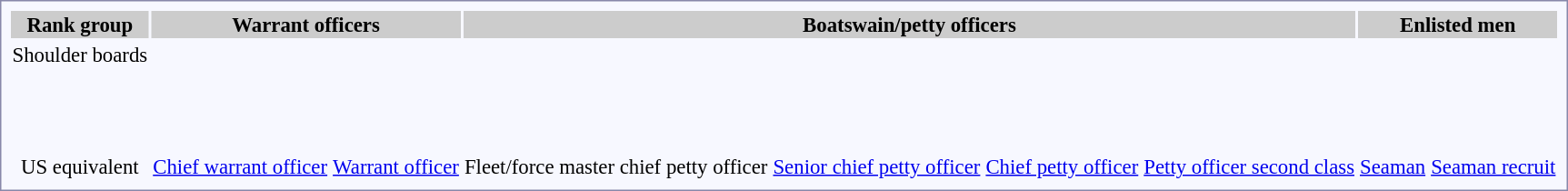<table style="border:1px solid #8888aa; background-color:#f7f8ff; padding:5px; font-size:95%; margin: 0px 12px 12px 0px;">
<tr style="background-color:#CCCCCC; text-align:center;">
<th>Rank group</th>
<th colspan="2">Warrant officers</th>
<th colspan="5">Boatswain/petty officers</th>
<th colspan="3">Enlisted men</th>
</tr>
<tr style="text-align:center;">
<td>Shoulder boards</td>
<td></td>
<td></td>
<td></td>
<td></td>
<td></td>
<td></td>
<td></td>
<td></td>
<td></td>
</tr>
<tr style="text-align:center;">
<td></td>
<td></td>
<td></td>
<td></td>
<td></td>
</tr>
<tr style="text-align:center;">
<td></td>
<td><br></td>
<td><br></td>
<td colspan=2><br></td>
<td><br></td>
<td><br></td>
<td><br></td>
<td><br></td>
<td><br></td>
</tr>
<tr style="text-align:center;">
<td></td>
<td></td>
<td></td>
<td colspan=2></td>
</tr>
<tr style="text-align:center;">
<td colspan=10></td>
</tr>
<tr style="text-align:center;">
<td></td>
<td><br></td>
<td><br></td>
<td colspan=2><br></td>
<td><br></td>
<td><br></td>
<td><br></td>
<td><br></td>
<td><br></td>
</tr>
<tr style="text-align:center;">
<td colspan=10></td>
</tr>
<tr style="text-align:center;">
<td>US equivalent</td>
<td><a href='#'>Chief warrant officer</a></td>
<td><a href='#'>Warrant officer</a></td>
<td colspan=2>Fleet/force master chief petty officer</td>
<td><a href='#'>Senior chief petty officer</a></td>
<td><a href='#'>Chief petty officer</a></td>
<td><a href='#'>Petty officer second class</a></td>
<td><a href='#'>Seaman</a></td>
<td><a href='#'>Seaman recruit</a></td>
</tr>
</table>
